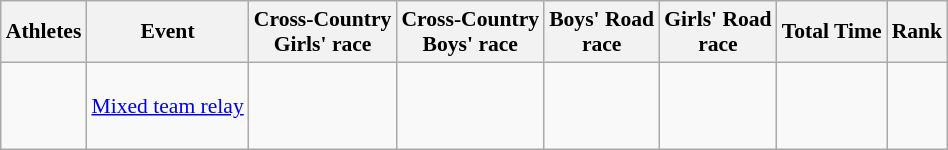<table class="wikitable" style="font-size:90%;">
<tr>
<th>Athletes</th>
<th>Event</th>
<th>Cross-Country<br>Girls' race</th>
<th>Cross-Country<br>Boys' race</th>
<th>Boys' Road<br>race</th>
<th>Girls' Road<br>race</th>
<th>Total Time</th>
<th>Rank</th>
</tr>
<tr align=center>
<td align=left><br><br><br></td>
<td align=left><a href='#'>Mixed team relay</a></td>
<td></td>
<td></td>
<td></td>
<td></td>
<td></td>
<td></td>
</tr>
</table>
